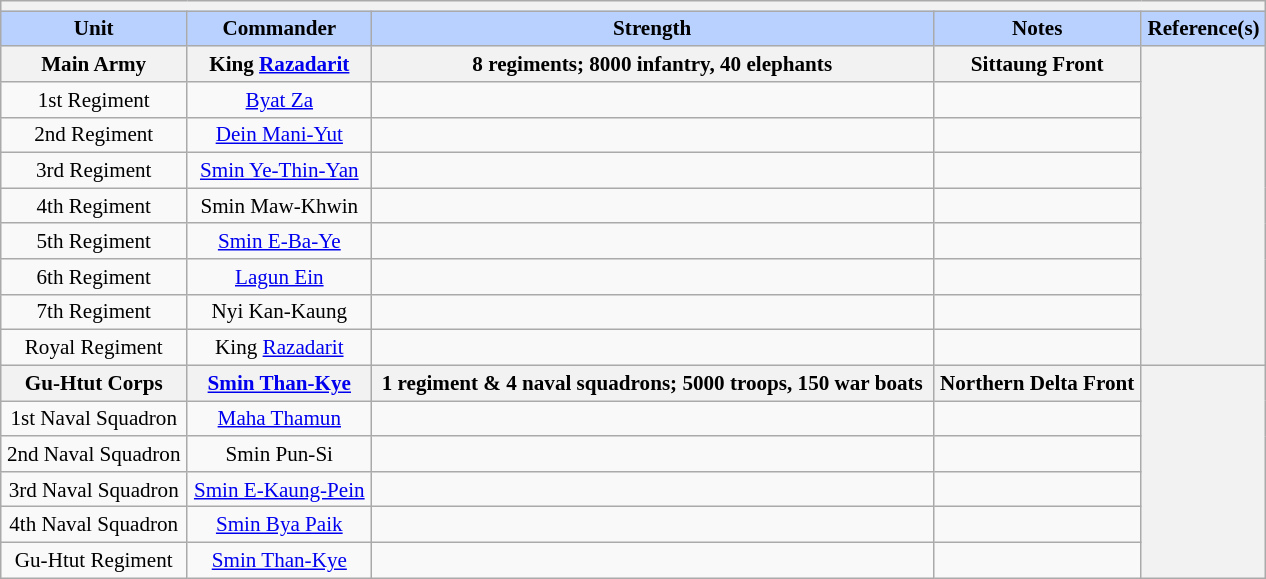<table class="wikitable collapsible" style="min-width:60em; margin:0.3em auto; font-size:88%;">
<tr>
<th colspan=5></th>
</tr>
<tr>
<th style="background-color:#B9D1FF">Unit</th>
<th style="background-color:#B9D1FF">Commander</th>
<th style="background-color:#B9D1FF">Strength</th>
<th style="background-color:#B9D1FF">Notes</th>
<th style="background-color:#B9D1FF">Reference(s)</th>
</tr>
<tr>
<th colspan="1">Main Army</th>
<th colspan="1">King <a href='#'>Razadarit</a></th>
<th colspan="1">8 regiments; 8000 infantry, 40 elephants</th>
<th colspan="1">Sittaung Front</th>
<th rowspan="9" align="center"></th>
</tr>
<tr>
<td align="center">1st Regiment</td>
<td align="center"><a href='#'>Byat Za</a></td>
<td align="center"></td>
<td align="center"></td>
</tr>
<tr>
<td align="center">2nd Regiment</td>
<td align="center"><a href='#'>Dein Mani-Yut</a></td>
<td align="center"></td>
<td align="center"></td>
</tr>
<tr>
<td align="center">3rd Regiment</td>
<td align="center"><a href='#'>Smin Ye-Thin-Yan</a></td>
<td align="center"></td>
<td align="center"></td>
</tr>
<tr>
<td align="center">4th Regiment</td>
<td align="center">Smin Maw-Khwin</td>
<td align="center"></td>
<td align="center"></td>
</tr>
<tr>
<td align="center">5th Regiment</td>
<td align="center"><a href='#'>Smin E-Ba-Ye</a></td>
<td align="center"></td>
<td align="center"></td>
</tr>
<tr>
<td align="center">6th Regiment</td>
<td align="center"><a href='#'>Lagun Ein</a></td>
<td align="center"></td>
<td align="center"></td>
</tr>
<tr>
<td align="center">7th Regiment</td>
<td align="center">Nyi Kan-Kaung</td>
<td align="center"></td>
<td align="center"></td>
</tr>
<tr>
<td align="center">Royal Regiment</td>
<td align="center">King <a href='#'>Razadarit</a></td>
<td align="center"></td>
<td align="center"></td>
</tr>
<tr>
<th colspan="1">Gu-Htut Corps</th>
<th colspan="1"><a href='#'>Smin Than-Kye</a></th>
<th colspan="1">1 regiment & 4 naval squadrons; 5000 troops, 150 war boats</th>
<th colspan="1">Northern Delta Front</th>
<th rowspan="6" align="center"></th>
</tr>
<tr>
<td align="center">1st Naval Squadron</td>
<td align="center"><a href='#'>Maha Thamun</a></td>
<td align="center"></td>
</tr>
<tr>
<td align="center">2nd Naval Squadron</td>
<td align="center">Smin Pun-Si</td>
<td align="center"></td>
<td align="center"></td>
</tr>
<tr>
<td align="center">3rd Naval Squadron</td>
<td align="center"><a href='#'>Smin E-Kaung-Pein</a></td>
<td align="center"></td>
<td align="center"></td>
</tr>
<tr>
<td align="center">4th Naval Squadron</td>
<td align="center"><a href='#'>Smin Bya Paik</a></td>
<td align="center"></td>
<td align="center"></td>
</tr>
<tr>
<td align="center">Gu-Htut Regiment</td>
<td align="center"><a href='#'>Smin Than-Kye</a></td>
<td align="center"></td>
</tr>
</table>
